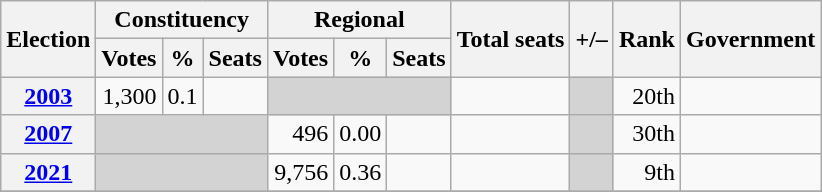<table class="wikitable" style="text-align:right">
<tr>
<th rowspan="2">Election</th>
<th colspan="3">Constituency</th>
<th colspan="3">Regional</th>
<th rowspan="2">Total seats</th>
<th rowspan="2">+/–</th>
<th rowspan="2">Rank</th>
<th rowspan="2">Government</th>
</tr>
<tr>
<th>Votes</th>
<th>%</th>
<th>Seats</th>
<th>Votes</th>
<th>%</th>
<th>Seats</th>
</tr>
<tr>
<th><a href='#'>2003</a></th>
<td>1,300</td>
<td>0.1</td>
<td></td>
<td colspan=3 bgcolor="lightgrey"></td>
<td></td>
<td bgcolor="lightgrey"></td>
<td> 20th</td>
<td></td>
</tr>
<tr>
<th><a href='#'>2007</a></th>
<td colspan=3 bgcolor="lightgrey"></td>
<td>496</td>
<td>0.00</td>
<td></td>
<td></td>
<td bgcolor="lightgrey"></td>
<td> 30th</td>
<td></td>
</tr>
<tr>
<th><a href='#'>2021</a></th>
<td colspan=3 bgcolor="lightgrey"></td>
<td>9,756</td>
<td>0.36</td>
<td></td>
<td></td>
<td bgcolor="lightgrey"></td>
<td> 9th</td>
<td></td>
</tr>
<tr>
</tr>
</table>
